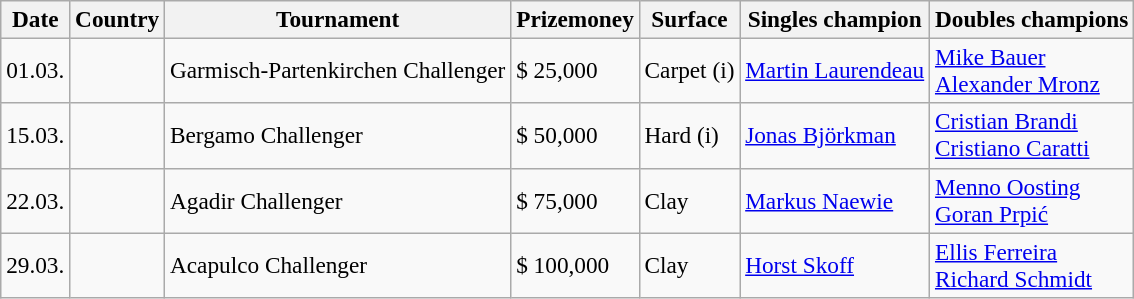<table class="sortable wikitable" style=font-size:97%>
<tr>
<th>Date</th>
<th>Country</th>
<th>Tournament</th>
<th>Prizemoney</th>
<th>Surface</th>
<th>Singles champion</th>
<th>Doubles champions</th>
</tr>
<tr>
<td>01.03.</td>
<td></td>
<td>Garmisch-Partenkirchen Challenger</td>
<td>$ 25,000</td>
<td>Carpet (i)</td>
<td> <a href='#'>Martin Laurendeau</a></td>
<td> <a href='#'>Mike Bauer</a><br> <a href='#'>Alexander Mronz</a></td>
</tr>
<tr>
<td>15.03.</td>
<td></td>
<td>Bergamo Challenger</td>
<td>$ 50,000</td>
<td>Hard (i)</td>
<td> <a href='#'>Jonas Björkman</a></td>
<td> <a href='#'>Cristian Brandi</a><br> <a href='#'>Cristiano Caratti</a></td>
</tr>
<tr>
<td>22.03.</td>
<td></td>
<td>Agadir Challenger</td>
<td>$ 75,000</td>
<td>Clay</td>
<td> <a href='#'>Markus Naewie</a></td>
<td> <a href='#'>Menno Oosting</a><br> <a href='#'>Goran Prpić</a></td>
</tr>
<tr>
<td>29.03.</td>
<td></td>
<td>Acapulco Challenger</td>
<td>$ 100,000</td>
<td>Clay</td>
<td> <a href='#'>Horst Skoff</a></td>
<td> <a href='#'>Ellis Ferreira</a><br> <a href='#'>Richard Schmidt</a></td>
</tr>
</table>
